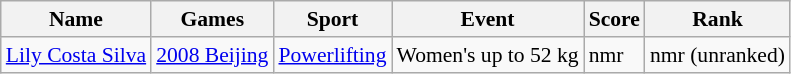<table class="wikitable sortable" style="font-size:90%">
<tr>
<th>Name</th>
<th>Games</th>
<th>Sport</th>
<th>Event</th>
<th>Score</th>
<th>Rank</th>
</tr>
<tr>
<td><a href='#'>Lily Costa Silva</a></td>
<td><a href='#'>2008 Beijing</a></td>
<td><a href='#'>Powerlifting</a></td>
<td>Women's up to 52 kg</td>
<td>nmr</td>
<td>nmr (unranked)</td>
</tr>
</table>
